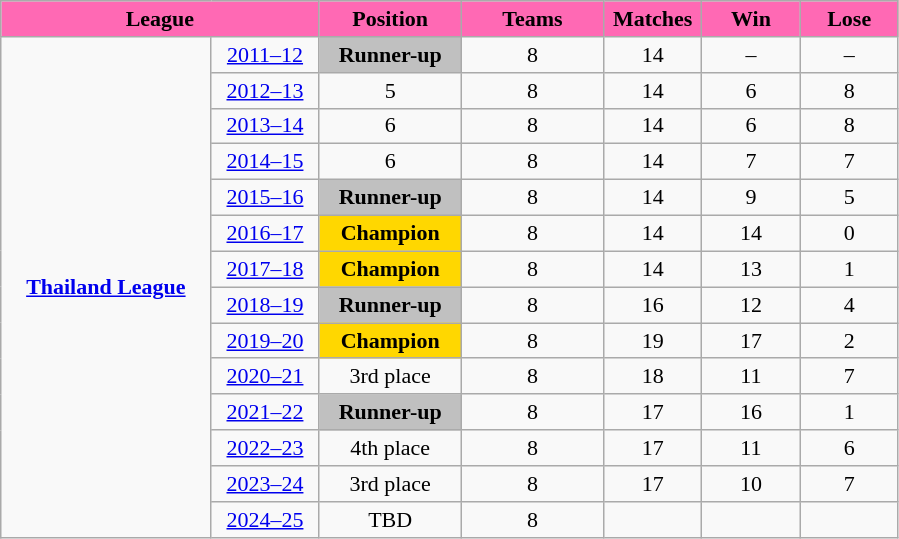<table class="wikitable" style= "text-align:center; font-size:11pt;">
<tr style= "background: #FF69B4; font-weight:bold;">
<td colspan="2" style="width:14em;"><span>League</span></td>
<td style="width:6em;"><span>Position</span></td>
<td style="width:6em;"><span>Teams</span></td>
<td style="width:4em;"><span>Matches</span></td>
<td style="width:4em;"><span>Win</span></td>
<td style="width:4em;"><span>Lose</span></td>
</tr>
<tr>
<td rowspan="14"><strong><a href='#'>Thailand League</a></strong></td>
<td><a href='#'>2011–12</a></td>
<td bgcolor="silver"><strong>Runner-up</strong></td>
<td align="center">8</td>
<td align="center">14</td>
<td align="center">–</td>
<td align="center">–</td>
</tr>
<tr>
<td><a href='#'>2012–13</a></td>
<td>5</td>
<td align="center">8</td>
<td align="center">14</td>
<td align="center">6</td>
<td align="center">8</td>
</tr>
<tr>
<td><a href='#'>2013–14</a></td>
<td>6</td>
<td align="center">8</td>
<td align="center">14</td>
<td align="center">6</td>
<td align="center">8</td>
</tr>
<tr>
<td><a href='#'>2014–15</a></td>
<td>6</td>
<td align="center">8</td>
<td align="center">14</td>
<td align="center">7</td>
<td align="center">7</td>
</tr>
<tr>
<td><a href='#'>2015–16</a></td>
<td bgcolor="silver"><strong>Runner-up</strong></td>
<td align="center">8</td>
<td align="center">14</td>
<td align="center">9</td>
<td align="center">5</td>
</tr>
<tr>
<td><a href='#'>2016–17</a></td>
<td bgcolor="gold"><strong>Champion</strong></td>
<td align="center">8</td>
<td align="center">14</td>
<td align="center">14</td>
<td align="center">0</td>
</tr>
<tr>
<td><a href='#'>2017–18</a></td>
<td align="center;" bgcolor="gold"><strong>Champion</strong></td>
<td align="center">8</td>
<td align="center">14</td>
<td align="center">13</td>
<td align="center">1</td>
</tr>
<tr>
<td><a href='#'>2018–19</a></td>
<td bgcolor="silver"><strong>Runner-up</strong></td>
<td align="center">8</td>
<td align="center">16</td>
<td align="center">12</td>
<td align="center">4</td>
</tr>
<tr>
<td><a href='#'>2019–20</a></td>
<td align="center;" bgcolor="gold"><strong>Champion</strong></td>
<td align="center">8</td>
<td align="center">19</td>
<td align="center">17</td>
<td align="center">2</td>
</tr>
<tr>
<td><a href='#'>2020–21</a></td>
<td>3rd place</td>
<td align="center">8</td>
<td align="center">18</td>
<td align="center">11</td>
<td align="center">7</td>
</tr>
<tr>
<td><a href='#'>2021–22</a></td>
<td bgcolor="silver"><strong>Runner-up</strong></td>
<td align="center">8</td>
<td align="center">17</td>
<td align="center">16</td>
<td align="center">1</td>
</tr>
<tr>
<td><a href='#'>2022–23</a></td>
<td>4th place</td>
<td align="center">8</td>
<td align="center">17</td>
<td align="center">11</td>
<td align="center">6</td>
</tr>
<tr>
<td><a href='#'>2023–24</a></td>
<td>3rd place</td>
<td align="center">8</td>
<td align="center">17</td>
<td align="center">10</td>
<td align="center">7</td>
</tr>
<tr>
<td><a href='#'>2024–25</a></td>
<td>TBD</td>
<td align="center">8</td>
<td align="center"></td>
<td align="center"></td>
<td align="center"></td>
</tr>
</table>
